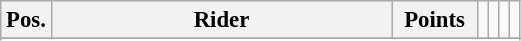<table class="wikitable" style="font-size: 95%">
<tr valign=top >
<th width=20px valign=middle>Pos.</th>
<th width=220px valign=middle>Rider</th>
<th width=50px valign=middle>Points</th>
<td></td>
<td></td>
<td></td>
<td></td>
</tr>
<tr>
</tr>
<tr>
</tr>
</table>
